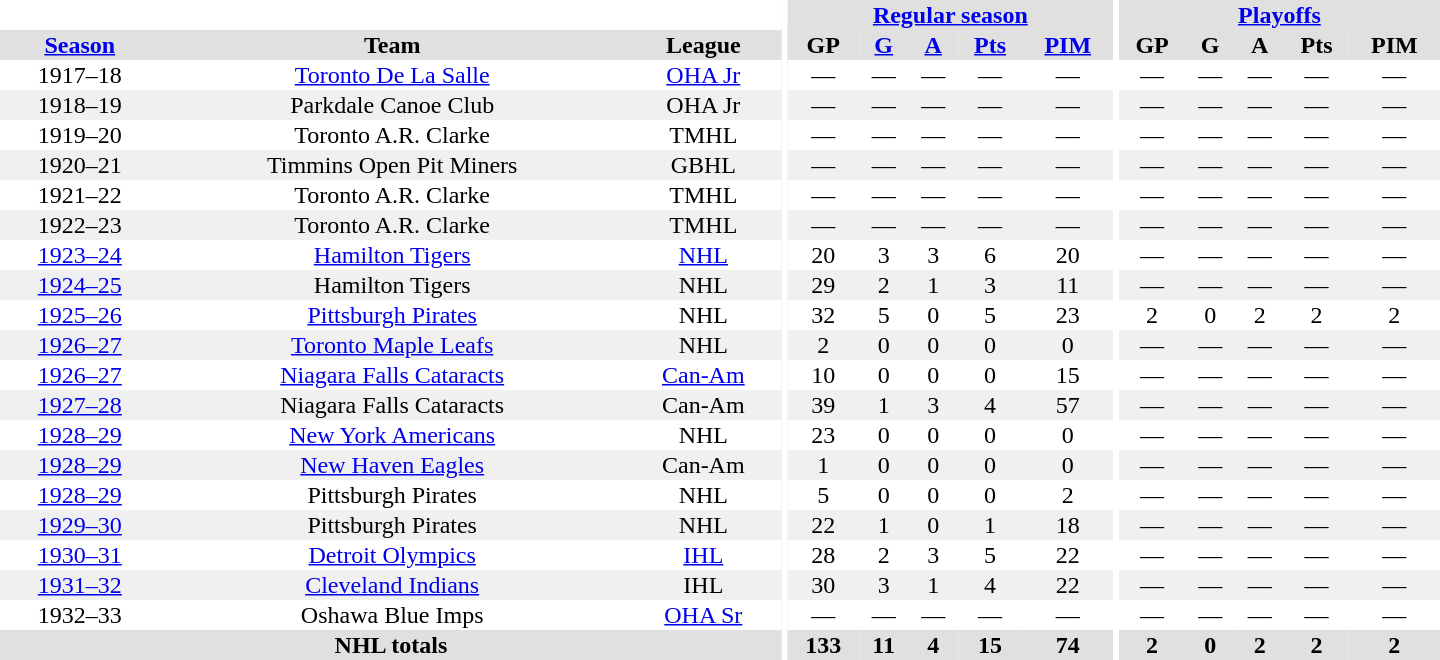<table border="0" cellpadding="1" cellspacing="0" style="text-align:center; width:60em">
<tr bgcolor="#e0e0e0">
<th colspan="3" bgcolor="#ffffff"></th>
<th rowspan="100" bgcolor="#ffffff"></th>
<th colspan="5"><a href='#'>Regular season</a></th>
<th rowspan="100" bgcolor="#ffffff"></th>
<th colspan="5"><a href='#'>Playoffs</a></th>
</tr>
<tr bgcolor="#e0e0e0">
<th><a href='#'>Season</a></th>
<th>Team</th>
<th>League</th>
<th>GP</th>
<th><a href='#'>G</a></th>
<th><a href='#'>A</a></th>
<th><a href='#'>Pts</a></th>
<th><a href='#'>PIM</a></th>
<th>GP</th>
<th>G</th>
<th>A</th>
<th>Pts</th>
<th>PIM</th>
</tr>
<tr>
<td>1917–18</td>
<td><a href='#'>Toronto De La Salle</a></td>
<td><a href='#'>OHA Jr</a></td>
<td>—</td>
<td>—</td>
<td>—</td>
<td>—</td>
<td>—</td>
<td>—</td>
<td>—</td>
<td>—</td>
<td>—</td>
<td>—</td>
</tr>
<tr bgcolor="#f0f0f0">
<td>1918–19</td>
<td>Parkdale Canoe Club</td>
<td>OHA Jr</td>
<td>—</td>
<td>—</td>
<td>—</td>
<td>—</td>
<td>—</td>
<td>—</td>
<td>—</td>
<td>—</td>
<td>—</td>
<td>—</td>
</tr>
<tr>
<td>1919–20</td>
<td>Toronto A.R. Clarke</td>
<td>TMHL</td>
<td>—</td>
<td>—</td>
<td>—</td>
<td>—</td>
<td>—</td>
<td>—</td>
<td>—</td>
<td>—</td>
<td>—</td>
<td>—</td>
</tr>
<tr bgcolor="#f0f0f0">
<td>1920–21</td>
<td>Timmins Open Pit Miners</td>
<td>GBHL</td>
<td>—</td>
<td>—</td>
<td>—</td>
<td>—</td>
<td>—</td>
<td>—</td>
<td>—</td>
<td>—</td>
<td>—</td>
<td>—</td>
</tr>
<tr>
<td>1921–22</td>
<td>Toronto A.R. Clarke</td>
<td>TMHL</td>
<td>—</td>
<td>—</td>
<td>—</td>
<td>—</td>
<td>—</td>
<td>—</td>
<td>—</td>
<td>—</td>
<td>—</td>
<td>—</td>
</tr>
<tr bgcolor="#f0f0f0">
<td>1922–23</td>
<td>Toronto A.R. Clarke</td>
<td>TMHL</td>
<td>—</td>
<td>—</td>
<td>—</td>
<td>—</td>
<td>—</td>
<td>—</td>
<td>—</td>
<td>—</td>
<td>—</td>
<td>—</td>
</tr>
<tr>
<td><a href='#'>1923–24</a></td>
<td><a href='#'>Hamilton Tigers</a></td>
<td><a href='#'>NHL</a></td>
<td>20</td>
<td>3</td>
<td>3</td>
<td>6</td>
<td>20</td>
<td>—</td>
<td>—</td>
<td>—</td>
<td>—</td>
<td>—</td>
</tr>
<tr bgcolor="#f0f0f0">
<td><a href='#'>1924–25</a></td>
<td>Hamilton Tigers</td>
<td>NHL</td>
<td>29</td>
<td>2</td>
<td>1</td>
<td>3</td>
<td>11</td>
<td>—</td>
<td>—</td>
<td>—</td>
<td>—</td>
<td>—</td>
</tr>
<tr>
<td><a href='#'>1925–26</a></td>
<td><a href='#'>Pittsburgh Pirates</a></td>
<td>NHL</td>
<td>32</td>
<td>5</td>
<td>0</td>
<td>5</td>
<td>23</td>
<td>2</td>
<td>0</td>
<td>2</td>
<td>2</td>
<td>2</td>
</tr>
<tr bgcolor="#f0f0f0">
<td><a href='#'>1926–27</a></td>
<td><a href='#'>Toronto Maple Leafs</a></td>
<td>NHL</td>
<td>2</td>
<td>0</td>
<td>0</td>
<td>0</td>
<td>0</td>
<td>—</td>
<td>—</td>
<td>—</td>
<td>—</td>
<td>—</td>
</tr>
<tr>
<td><a href='#'>1926–27</a></td>
<td><a href='#'>Niagara Falls Cataracts</a></td>
<td><a href='#'>Can-Am</a></td>
<td>10</td>
<td>0</td>
<td>0</td>
<td>0</td>
<td>15</td>
<td>—</td>
<td>—</td>
<td>—</td>
<td>—</td>
<td>—</td>
</tr>
<tr bgcolor="#f0f0f0">
<td><a href='#'>1927–28</a></td>
<td>Niagara Falls Cataracts</td>
<td>Can-Am</td>
<td>39</td>
<td>1</td>
<td>3</td>
<td>4</td>
<td>57</td>
<td>—</td>
<td>—</td>
<td>—</td>
<td>—</td>
<td>—</td>
</tr>
<tr>
<td><a href='#'>1928–29</a></td>
<td><a href='#'>New York Americans</a></td>
<td>NHL</td>
<td>23</td>
<td>0</td>
<td>0</td>
<td>0</td>
<td>0</td>
<td>—</td>
<td>—</td>
<td>—</td>
<td>—</td>
<td>—</td>
</tr>
<tr bgcolor="#f0f0f0">
<td><a href='#'>1928–29</a></td>
<td><a href='#'>New Haven Eagles</a></td>
<td>Can-Am</td>
<td>1</td>
<td>0</td>
<td>0</td>
<td>0</td>
<td>0</td>
<td>—</td>
<td>—</td>
<td>—</td>
<td>—</td>
<td>—</td>
</tr>
<tr>
<td><a href='#'>1928–29</a></td>
<td>Pittsburgh Pirates</td>
<td>NHL</td>
<td>5</td>
<td>0</td>
<td>0</td>
<td>0</td>
<td>2</td>
<td>—</td>
<td>—</td>
<td>—</td>
<td>—</td>
<td>—</td>
</tr>
<tr bgcolor="#f0f0f0">
<td><a href='#'>1929–30</a></td>
<td>Pittsburgh Pirates</td>
<td>NHL</td>
<td>22</td>
<td>1</td>
<td>0</td>
<td>1</td>
<td>18</td>
<td>—</td>
<td>—</td>
<td>—</td>
<td>—</td>
<td>—</td>
</tr>
<tr>
<td><a href='#'>1930–31</a></td>
<td><a href='#'>Detroit Olympics</a></td>
<td><a href='#'>IHL</a></td>
<td>28</td>
<td>2</td>
<td>3</td>
<td>5</td>
<td>22</td>
<td>—</td>
<td>—</td>
<td>—</td>
<td>—</td>
<td>—</td>
</tr>
<tr bgcolor="#f0f0f0">
<td><a href='#'>1931–32</a></td>
<td><a href='#'>Cleveland Indians</a></td>
<td>IHL</td>
<td>30</td>
<td>3</td>
<td>1</td>
<td>4</td>
<td>22</td>
<td>—</td>
<td>—</td>
<td>—</td>
<td>—</td>
<td>—</td>
</tr>
<tr>
<td>1932–33</td>
<td>Oshawa Blue Imps</td>
<td><a href='#'>OHA Sr</a></td>
<td>—</td>
<td>—</td>
<td>—</td>
<td>—</td>
<td>—</td>
<td>—</td>
<td>—</td>
<td>—</td>
<td>—</td>
<td>—</td>
</tr>
<tr bgcolor="#e0e0e0">
<th colspan="3">NHL totals</th>
<th>133</th>
<th>11</th>
<th>4</th>
<th>15</th>
<th>74</th>
<th>2</th>
<th>0</th>
<th>2</th>
<th>2</th>
<th>2</th>
</tr>
</table>
